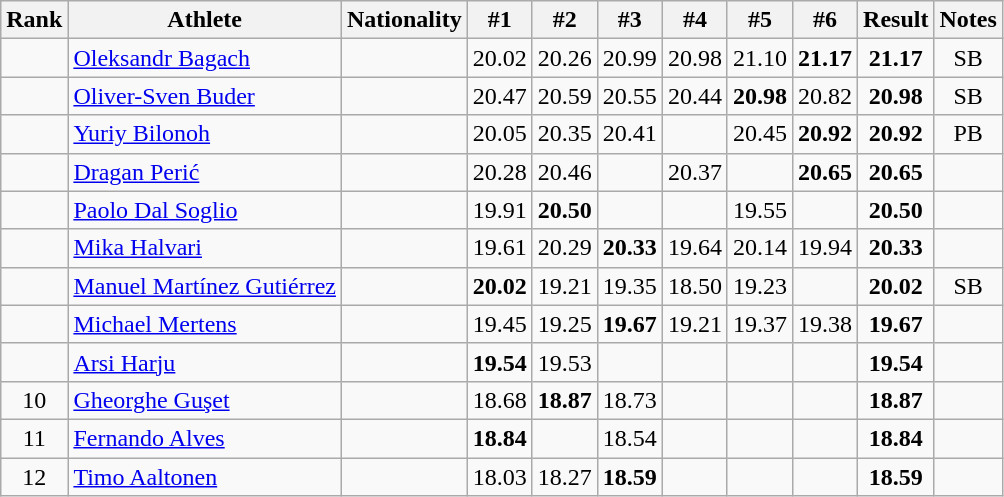<table class="wikitable sortable" style="text-align:center">
<tr>
<th>Rank</th>
<th>Athlete</th>
<th>Nationality</th>
<th>#1</th>
<th>#2</th>
<th>#3</th>
<th>#4</th>
<th>#5</th>
<th>#6</th>
<th>Result</th>
<th>Notes</th>
</tr>
<tr>
<td></td>
<td align="left"><a href='#'>Oleksandr Bagach</a></td>
<td align=left></td>
<td>20.02</td>
<td>20.26</td>
<td>20.99</td>
<td>20.98</td>
<td>21.10</td>
<td><strong>21.17</strong></td>
<td><strong>21.17</strong></td>
<td>SB</td>
</tr>
<tr>
<td></td>
<td align="left"><a href='#'>Oliver-Sven Buder</a></td>
<td align=left></td>
<td>20.47</td>
<td>20.59</td>
<td>20.55</td>
<td>20.44</td>
<td><strong>20.98</strong></td>
<td>20.82</td>
<td><strong>20.98</strong></td>
<td>SB</td>
</tr>
<tr>
<td></td>
<td align="left"><a href='#'>Yuriy Bilonoh</a></td>
<td align=left></td>
<td>20.05</td>
<td>20.35</td>
<td>20.41</td>
<td></td>
<td>20.45</td>
<td><strong>20.92</strong></td>
<td><strong>20.92</strong></td>
<td>PB</td>
</tr>
<tr>
<td></td>
<td align="left"><a href='#'>Dragan Perić</a></td>
<td align=left></td>
<td>20.28</td>
<td>20.46</td>
<td></td>
<td>20.37</td>
<td></td>
<td><strong>20.65</strong></td>
<td><strong>20.65</strong></td>
<td></td>
</tr>
<tr>
<td></td>
<td align="left"><a href='#'>Paolo Dal Soglio</a></td>
<td align=left></td>
<td>19.91</td>
<td><strong>20.50</strong></td>
<td></td>
<td></td>
<td>19.55</td>
<td></td>
<td><strong>20.50</strong></td>
<td></td>
</tr>
<tr>
<td></td>
<td align="left"><a href='#'>Mika Halvari</a></td>
<td align=left></td>
<td>19.61</td>
<td>20.29</td>
<td><strong>20.33</strong></td>
<td>19.64</td>
<td>20.14</td>
<td>19.94</td>
<td><strong>20.33</strong></td>
<td></td>
</tr>
<tr>
<td></td>
<td align="left"><a href='#'>Manuel Martínez Gutiérrez</a></td>
<td align=left></td>
<td><strong>20.02</strong></td>
<td>19.21</td>
<td>19.35</td>
<td>18.50</td>
<td>19.23</td>
<td></td>
<td><strong>20.02</strong></td>
<td>SB</td>
</tr>
<tr>
<td></td>
<td align="left"><a href='#'>Michael Mertens</a></td>
<td align=left></td>
<td>19.45</td>
<td>19.25</td>
<td><strong>19.67</strong></td>
<td>19.21</td>
<td>19.37</td>
<td>19.38</td>
<td><strong>19.67</strong></td>
<td></td>
</tr>
<tr>
<td></td>
<td align="left"><a href='#'>Arsi Harju</a></td>
<td align=left></td>
<td><strong>19.54</strong></td>
<td>19.53</td>
<td></td>
<td></td>
<td></td>
<td></td>
<td><strong>19.54</strong></td>
<td></td>
</tr>
<tr>
<td>10</td>
<td align="left"><a href='#'>Gheorghe Guşet</a></td>
<td align=left></td>
<td>18.68</td>
<td><strong>18.87</strong></td>
<td>18.73</td>
<td></td>
<td></td>
<td></td>
<td><strong>18.87</strong></td>
<td></td>
</tr>
<tr>
<td>11</td>
<td align="left"><a href='#'>Fernando Alves</a></td>
<td align=left></td>
<td><strong>18.84</strong></td>
<td></td>
<td>18.54</td>
<td></td>
<td></td>
<td></td>
<td><strong>18.84</strong></td>
<td></td>
</tr>
<tr>
<td>12</td>
<td align="left"><a href='#'>Timo Aaltonen</a></td>
<td align=left></td>
<td>18.03</td>
<td>18.27</td>
<td><strong>18.59</strong></td>
<td></td>
<td></td>
<td></td>
<td><strong>18.59</strong></td>
<td></td>
</tr>
</table>
